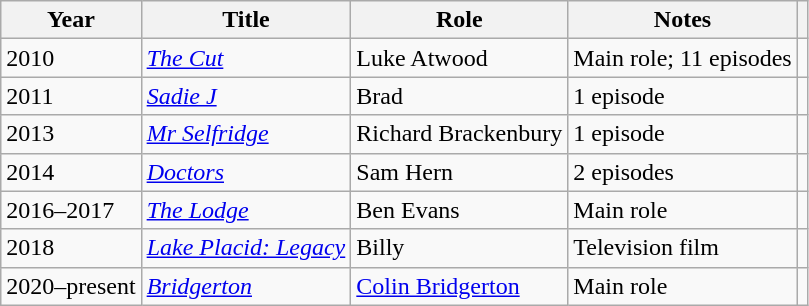<table class="wikitable sortable">
<tr>
<th>Year</th>
<th>Title</th>
<th>Role</th>
<th>Notes</th>
<th class="unsortable"></th>
</tr>
<tr>
<td>2010</td>
<td><em><a href='#'>The Cut</a></em></td>
<td>Luke Atwood</td>
<td>Main role; 11 episodes</td>
<td style="text-align:center"></td>
</tr>
<tr>
<td>2011</td>
<td><em><a href='#'>Sadie J</a></em></td>
<td>Brad</td>
<td>1 episode</td>
<td style="text-align:center"></td>
</tr>
<tr>
<td>2013</td>
<td><em><a href='#'>Mr Selfridge</a></em></td>
<td>Richard Brackenbury</td>
<td>1 episode</td>
<td style="text-align:center"></td>
</tr>
<tr>
<td>2014</td>
<td><em><a href='#'>Doctors</a></em></td>
<td>Sam Hern</td>
<td>2 episodes</td>
<td style="text-align:center"></td>
</tr>
<tr>
<td>2016–2017</td>
<td><em><a href='#'>The Lodge</a></em></td>
<td>Ben Evans</td>
<td>Main role</td>
<td style="text-align:center"></td>
</tr>
<tr>
<td>2018</td>
<td><em><a href='#'>Lake Placid: Legacy</a></em></td>
<td>Billy</td>
<td>Television film</td>
<td style="text-align:center"></td>
</tr>
<tr>
<td>2020–present</td>
<td><em><a href='#'>Bridgerton</a></em></td>
<td><a href='#'>Colin Bridgerton</a></td>
<td>Main role</td>
<td style="text-align:center"></td>
</tr>
</table>
